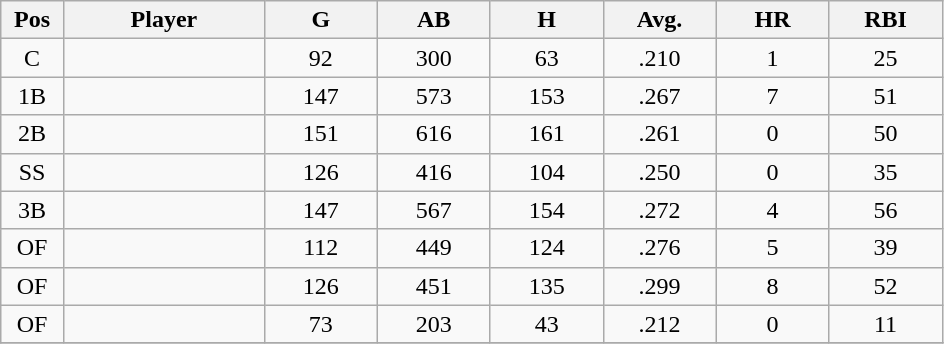<table class="wikitable sortable">
<tr>
<th bgcolor="#DDDDFF" width="5%">Pos</th>
<th bgcolor="#DDDDFF" width="16%">Player</th>
<th bgcolor="#DDDDFF" width="9%">G</th>
<th bgcolor="#DDDDFF" width="9%">AB</th>
<th bgcolor="#DDDDFF" width="9%">H</th>
<th bgcolor="#DDDDFF" width="9%">Avg.</th>
<th bgcolor="#DDDDFF" width="9%">HR</th>
<th bgcolor="#DDDDFF" width="9%">RBI</th>
</tr>
<tr align="center">
<td>C</td>
<td></td>
<td>92</td>
<td>300</td>
<td>63</td>
<td>.210</td>
<td>1</td>
<td>25</td>
</tr>
<tr align="center">
<td>1B</td>
<td></td>
<td>147</td>
<td>573</td>
<td>153</td>
<td>.267</td>
<td>7</td>
<td>51</td>
</tr>
<tr align="center">
<td>2B</td>
<td></td>
<td>151</td>
<td>616</td>
<td>161</td>
<td>.261</td>
<td>0</td>
<td>50</td>
</tr>
<tr align="center">
<td>SS</td>
<td></td>
<td>126</td>
<td>416</td>
<td>104</td>
<td>.250</td>
<td>0</td>
<td>35</td>
</tr>
<tr align="center">
<td>3B</td>
<td></td>
<td>147</td>
<td>567</td>
<td>154</td>
<td>.272</td>
<td>4</td>
<td>56</td>
</tr>
<tr align="center">
<td>OF</td>
<td></td>
<td>112</td>
<td>449</td>
<td>124</td>
<td>.276</td>
<td>5</td>
<td>39</td>
</tr>
<tr align="center">
<td>OF</td>
<td></td>
<td>126</td>
<td>451</td>
<td>135</td>
<td>.299</td>
<td>8</td>
<td>52</td>
</tr>
<tr align="center">
<td>OF</td>
<td></td>
<td>73</td>
<td>203</td>
<td>43</td>
<td>.212</td>
<td>0</td>
<td>11</td>
</tr>
<tr align="center">
</tr>
</table>
